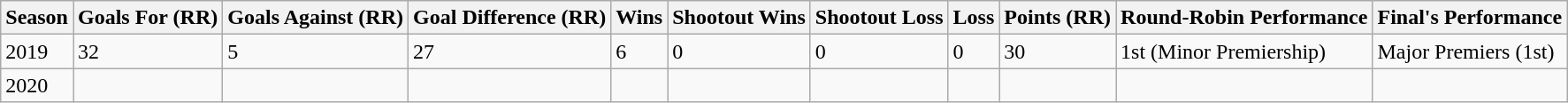<table class="wikitable">
<tr>
<th>Season</th>
<th>Goals For (RR)</th>
<th>Goals Against (RR)</th>
<th>Goal Difference (RR)</th>
<th>Wins</th>
<th>Shootout Wins</th>
<th>Shootout Loss</th>
<th>Loss</th>
<th>Points (RR)</th>
<th>Round-Robin Performance</th>
<th>Final's Performance</th>
</tr>
<tr>
<td>2019</td>
<td>32</td>
<td>5</td>
<td>27</td>
<td>6</td>
<td>0</td>
<td>0</td>
<td>0</td>
<td>30</td>
<td>1st (Minor Premiership)</td>
<td>Major Premiers (1st)</td>
</tr>
<tr>
<td>2020</td>
<td></td>
<td></td>
<td></td>
<td></td>
<td></td>
<td></td>
<td></td>
<td></td>
<td></td>
<td></td>
</tr>
</table>
